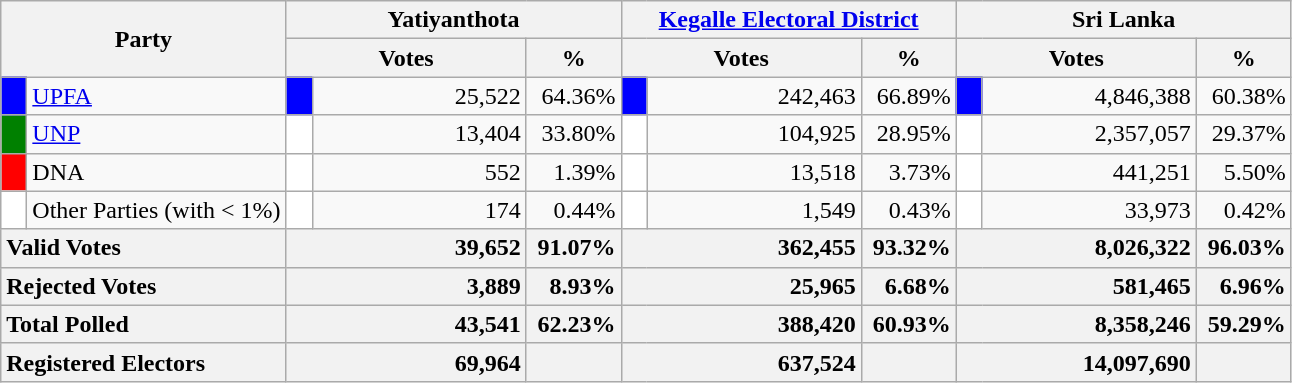<table class="wikitable">
<tr>
<th colspan="2" width="144px"rowspan="2">Party</th>
<th colspan="3" width="216px">Yatiyanthota</th>
<th colspan="3" width="216px"><a href='#'>Kegalle Electoral District</a></th>
<th colspan="3" width="216px">Sri Lanka</th>
</tr>
<tr>
<th colspan="2" width="144px">Votes</th>
<th>%</th>
<th colspan="2" width="144px">Votes</th>
<th>%</th>
<th colspan="2" width="144px">Votes</th>
<th>%</th>
</tr>
<tr>
<td style="background-color:blue;" width="10px"></td>
<td style="text-align:left;"><a href='#'>UPFA</a></td>
<td style="background-color:blue;" width="10px"></td>
<td style="text-align:right;">25,522</td>
<td style="text-align:right;">64.36%</td>
<td style="background-color:blue;" width="10px"></td>
<td style="text-align:right;">242,463</td>
<td style="text-align:right;">66.89%</td>
<td style="background-color:blue;" width="10px"></td>
<td style="text-align:right;">4,846,388</td>
<td style="text-align:right;">60.38%</td>
</tr>
<tr>
<td style="background-color:green;" width="10px"></td>
<td style="text-align:left;"><a href='#'>UNP</a></td>
<td style="background-color:white;" width="10px"></td>
<td style="text-align:right;">13,404</td>
<td style="text-align:right;">33.80%</td>
<td style="background-color:white;" width="10px"></td>
<td style="text-align:right;">104,925</td>
<td style="text-align:right;">28.95%</td>
<td style="background-color:white;" width="10px"></td>
<td style="text-align:right;">2,357,057</td>
<td style="text-align:right;">29.37%</td>
</tr>
<tr>
<td style="background-color:red;" width="10px"></td>
<td style="text-align:left;">DNA</td>
<td style="background-color:white;" width="10px"></td>
<td style="text-align:right;">552</td>
<td style="text-align:right;">1.39%</td>
<td style="background-color:white;" width="10px"></td>
<td style="text-align:right;">13,518</td>
<td style="text-align:right;">3.73%</td>
<td style="background-color:white;" width="10px"></td>
<td style="text-align:right;">441,251</td>
<td style="text-align:right;">5.50%</td>
</tr>
<tr>
<td style="background-color:white;" width="10px"></td>
<td style="text-align:left;">Other Parties (with < 1%)</td>
<td style="background-color:white;" width="10px"></td>
<td style="text-align:right;">174</td>
<td style="text-align:right;">0.44%</td>
<td style="background-color:white;" width="10px"></td>
<td style="text-align:right;">1,549</td>
<td style="text-align:right;">0.43%</td>
<td style="background-color:white;" width="10px"></td>
<td style="text-align:right;">33,973</td>
<td style="text-align:right;">0.42%</td>
</tr>
<tr>
<th colspan="2" width="144px"style="text-align:left;">Valid Votes</th>
<th style="text-align:right;"colspan="2" width="144px">39,652</th>
<th style="text-align:right;">91.07%</th>
<th style="text-align:right;"colspan="2" width="144px">362,455</th>
<th style="text-align:right;">93.32%</th>
<th style="text-align:right;"colspan="2" width="144px">8,026,322</th>
<th style="text-align:right;">96.03%</th>
</tr>
<tr>
<th colspan="2" width="144px"style="text-align:left;">Rejected Votes</th>
<th style="text-align:right;"colspan="2" width="144px">3,889</th>
<th style="text-align:right;">8.93%</th>
<th style="text-align:right;"colspan="2" width="144px">25,965</th>
<th style="text-align:right;">6.68%</th>
<th style="text-align:right;"colspan="2" width="144px">581,465</th>
<th style="text-align:right;">6.96%</th>
</tr>
<tr>
<th colspan="2" width="144px"style="text-align:left;">Total Polled</th>
<th style="text-align:right;"colspan="2" width="144px">43,541</th>
<th style="text-align:right;">62.23%</th>
<th style="text-align:right;"colspan="2" width="144px">388,420</th>
<th style="text-align:right;">60.93%</th>
<th style="text-align:right;"colspan="2" width="144px">8,358,246</th>
<th style="text-align:right;">59.29%</th>
</tr>
<tr>
<th colspan="2" width="144px"style="text-align:left;">Registered Electors</th>
<th style="text-align:right;"colspan="2" width="144px">69,964</th>
<th></th>
<th style="text-align:right;"colspan="2" width="144px">637,524</th>
<th></th>
<th style="text-align:right;"colspan="2" width="144px">14,097,690</th>
<th></th>
</tr>
</table>
